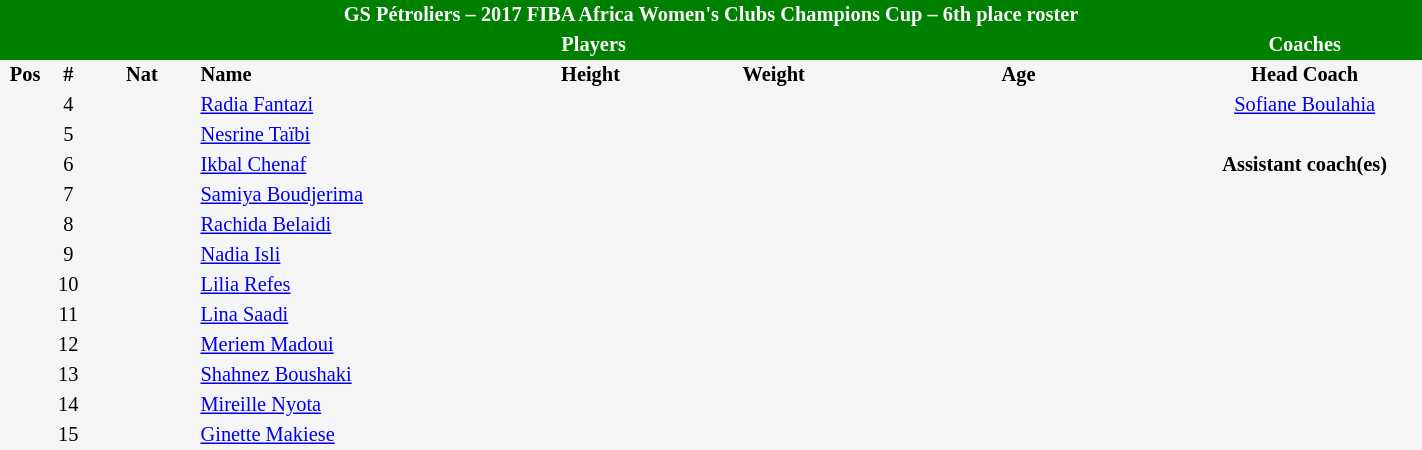<table border=0 cellpadding=2 cellspacing=0  |- bgcolor=#f5f5f5 style="text-align:center; font-size:85%;" width=75%>
<tr>
<td colspan="8" style="background: green; color: white"><strong>GS Pétroliers – 2017 FIBA Africa Women's Clubs Champions Cup – 6th place roster</strong></td>
</tr>
<tr>
<td colspan="7" style="background: green; color: white"><strong>Players</strong></td>
<td style="background: green; color: white"><strong>Coaches</strong></td>
</tr>
<tr style="background=#f5f5f5; color: black">
<th width=5px>Pos</th>
<th width=5px>#</th>
<th width=50px>Nat</th>
<th width=135px align=left>Name</th>
<th width=100px>Height</th>
<th width=70px>Weight</th>
<th width=160px>Age</th>
<th width=110px>Head Coach</th>
</tr>
<tr>
<td></td>
<td>4</td>
<td></td>
<td align=left><a href='#'>Radia Fantazi</a></td>
<td></td>
<td></td>
<td><span></span></td>
<td> <a href='#'>Sofiane Boulahia</a></td>
</tr>
<tr>
<td></td>
<td>5</td>
<td></td>
<td align=left><a href='#'>Nesrine Taïbi</a></td>
<td><span></span></td>
<td></td>
<td><span></span></td>
</tr>
<tr>
<td></td>
<td>6</td>
<td></td>
<td align=left><a href='#'>Ikbal Chenaf</a></td>
<td><span></span></td>
<td></td>
<td><span></span></td>
<td><strong>Assistant coach(es)</strong></td>
</tr>
<tr>
<td></td>
<td>7</td>
<td></td>
<td align=left><a href='#'>Samiya Boudjerima</a></td>
<td><span></span></td>
<td></td>
<td><span></span></td>
<td></td>
</tr>
<tr>
<td></td>
<td>8</td>
<td></td>
<td align=left><a href='#'>Rachida Belaidi</a></td>
<td></td>
<td></td>
<td><span></span></td>
</tr>
<tr>
<td></td>
<td>9</td>
<td></td>
<td align=left><a href='#'>Nadia Isli</a></td>
<td><span></span></td>
<td></td>
<td><span></span></td>
</tr>
<tr>
<td></td>
<td>10</td>
<td></td>
<td align=left><a href='#'>Lilia Refes</a></td>
<td><span></span></td>
<td></td>
<td><span></span></td>
</tr>
<tr>
<td></td>
<td>11</td>
<td></td>
<td align=left><a href='#'>Lina Saadi</a></td>
<td></td>
<td></td>
<td><span></span></td>
</tr>
<tr>
<td></td>
<td>12</td>
<td></td>
<td align=left><a href='#'>Meriem Madoui</a></td>
<td></td>
<td></td>
<td><span></span></td>
</tr>
<tr>
<td></td>
<td>13</td>
<td></td>
<td align=left><a href='#'>Shahnez Boushaki</a></td>
<td><span></span></td>
<td></td>
<td><span></span></td>
</tr>
<tr>
<td></td>
<td>14</td>
<td></td>
<td align=left><a href='#'>Mireille Nyota</a></td>
<td></td>
<td></td>
<td><span></span></td>
</tr>
<tr>
<td></td>
<td>15</td>
<td></td>
<td align=left><a href='#'>Ginette Makiese</a></td>
<td></td>
<td></td>
<td><span></span></td>
</tr>
</table>
